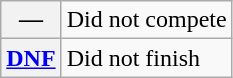<table class="wikitable">
<tr>
<th scope="row">—</th>
<td>Did not compete</td>
</tr>
<tr>
<th scope="row"><a href='#'>DNF</a></th>
<td>Did not finish</td>
</tr>
</table>
